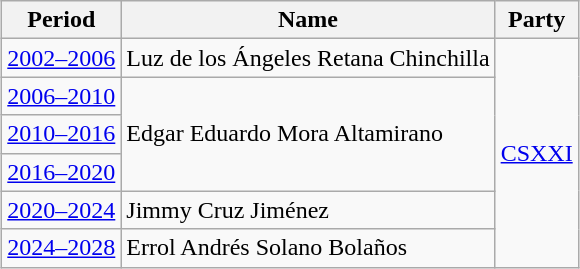<table class="wikitable" style="margin:auto">
<tr>
<th>Period</th>
<th>Name</th>
<th>Party</th>
</tr>
<tr>
<td><a href='#'>2002–2006</a></td>
<td>Luz de los Ángeles Retana Chinchilla</td>
<td rowspan="6"> <a href='#'>CSXXI</a></td>
</tr>
<tr>
<td><a href='#'>2006–2010</a></td>
<td rowspan="3">Edgar Eduardo Mora Altamirano</td>
</tr>
<tr>
<td><a href='#'>2010–2016</a></td>
</tr>
<tr>
<td><a href='#'>2016–2020</a></td>
</tr>
<tr>
<td><a href='#'>2020–2024</a></td>
<td>Jimmy Cruz Jiménez</td>
</tr>
<tr>
<td><a href='#'>2024–2028</a></td>
<td>Errol Andrés Solano Bolaños</td>
</tr>
</table>
